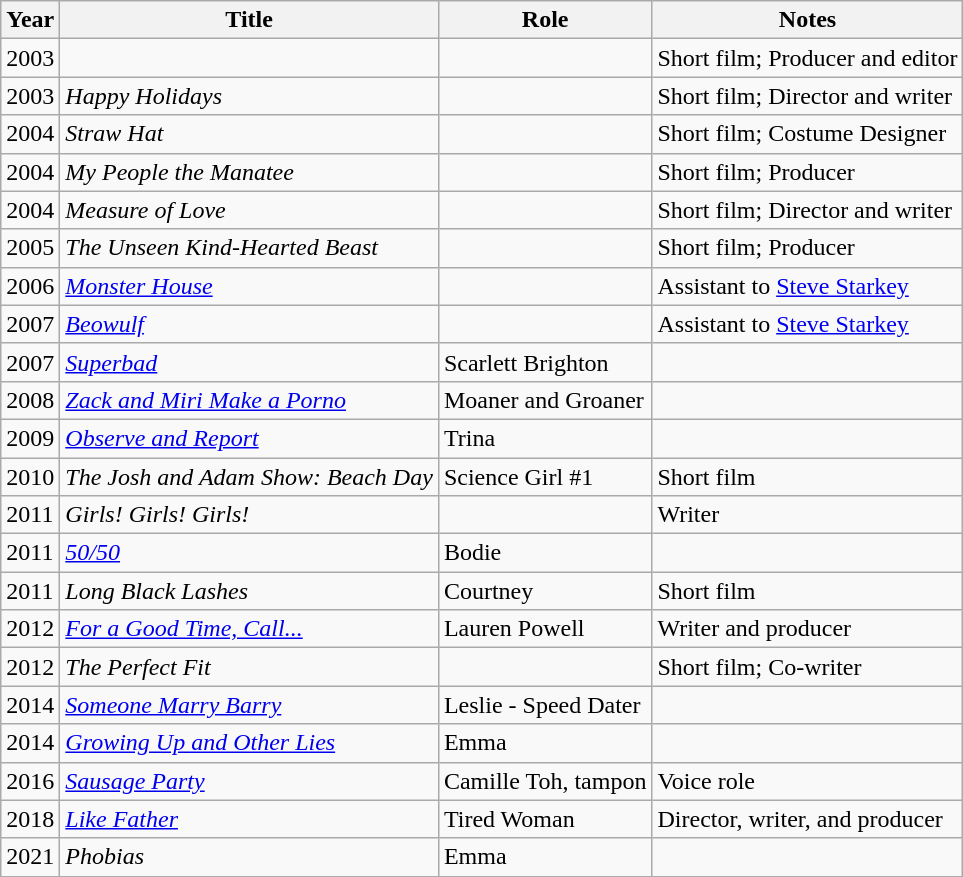<table class="wikitable sortable">
<tr>
<th>Year</th>
<th>Title</th>
<th>Role</th>
<th class="unsortable">Notes</th>
</tr>
<tr>
<td>2003</td>
<td><em></em></td>
<td></td>
<td>Short film; Producer and editor</td>
</tr>
<tr>
<td>2003</td>
<td><em>Happy Holidays</em></td>
<td></td>
<td>Short film; Director and writer</td>
</tr>
<tr>
<td>2004</td>
<td><em>Straw Hat</em></td>
<td></td>
<td>Short film; Costume Designer</td>
</tr>
<tr>
<td>2004</td>
<td><em>My People the Manatee</em></td>
<td></td>
<td>Short film; Producer</td>
</tr>
<tr>
<td>2004</td>
<td><em>Measure of Love</em></td>
<td></td>
<td>Short film; Director and writer</td>
</tr>
<tr>
<td>2005</td>
<td><em>The Unseen Kind-Hearted Beast</em></td>
<td></td>
<td>Short film; Producer</td>
</tr>
<tr>
<td>2006</td>
<td><em><a href='#'>Monster House</a></em></td>
<td></td>
<td>Assistant to <a href='#'>Steve Starkey</a></td>
</tr>
<tr>
<td>2007</td>
<td><em><a href='#'>Beowulf</a></em></td>
<td></td>
<td>Assistant to <a href='#'>Steve Starkey</a></td>
</tr>
<tr>
<td>2007</td>
<td><em><a href='#'>Superbad</a></em></td>
<td>Scarlett Brighton</td>
<td></td>
</tr>
<tr>
<td>2008</td>
<td><em><a href='#'>Zack and Miri Make a Porno</a></em></td>
<td>Moaner and Groaner</td>
<td></td>
</tr>
<tr>
<td>2009</td>
<td><em><a href='#'>Observe and Report</a></em></td>
<td>Trina</td>
<td></td>
</tr>
<tr>
<td>2010</td>
<td><em>The Josh and Adam Show: Beach Day</em></td>
<td>Science Girl #1</td>
<td>Short film</td>
</tr>
<tr>
<td>2011</td>
<td><em>Girls! Girls! Girls!</em></td>
<td></td>
<td>Writer</td>
</tr>
<tr>
<td>2011</td>
<td><em><a href='#'>50/50</a></em></td>
<td>Bodie</td>
<td></td>
</tr>
<tr>
<td>2011</td>
<td><em>Long Black Lashes</em></td>
<td>Courtney</td>
<td>Short film</td>
</tr>
<tr>
<td>2012</td>
<td><em><a href='#'>For a Good Time, Call...</a></em></td>
<td>Lauren Powell</td>
<td>Writer and producer</td>
</tr>
<tr>
<td>2012</td>
<td><em>The Perfect Fit</em></td>
<td></td>
<td>Short film; Co-writer</td>
</tr>
<tr>
<td>2014</td>
<td><em><a href='#'>Someone Marry Barry</a></em></td>
<td>Leslie - Speed Dater</td>
<td></td>
</tr>
<tr>
<td>2014</td>
<td><em><a href='#'>Growing Up and Other Lies</a></em></td>
<td>Emma</td>
<td></td>
</tr>
<tr>
<td>2016</td>
<td><em><a href='#'>Sausage Party</a></em></td>
<td>Camille Toh, tampon</td>
<td>Voice role</td>
</tr>
<tr>
<td>2018</td>
<td><em><a href='#'>Like Father</a></em></td>
<td>Tired Woman</td>
<td>Director, writer, and producer</td>
</tr>
<tr>
<td>2021</td>
<td><em>Phobias</em></td>
<td>Emma</td>
<td></td>
</tr>
<tr>
</tr>
</table>
